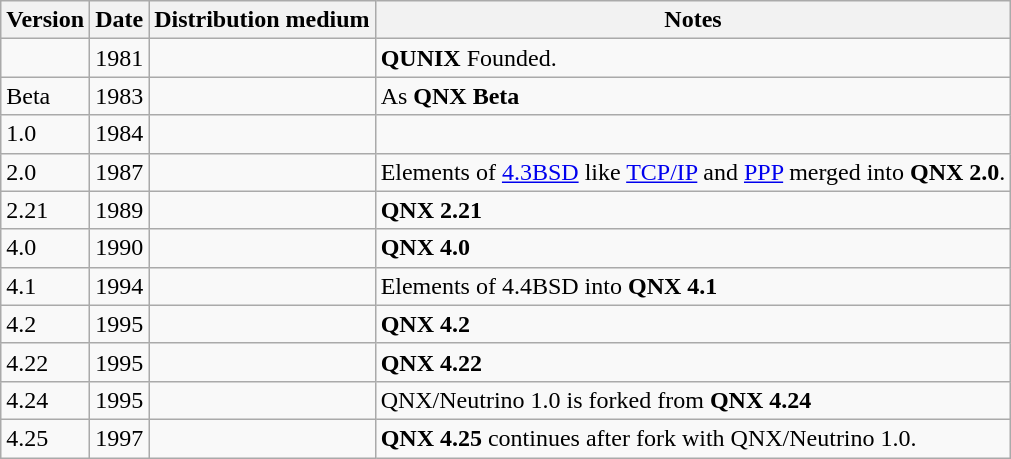<table class="wikitable">
<tr>
<th>Version</th>
<th>Date</th>
<th>Distribution medium</th>
<th>Notes</th>
</tr>
<tr>
<td></td>
<td>1981</td>
<td></td>
<td><strong>QUNIX</strong> Founded.</td>
</tr>
<tr>
<td>Beta</td>
<td>1983</td>
<td></td>
<td>As <strong>QNX Beta</strong></td>
</tr>
<tr>
<td>1.0</td>
<td>1984</td>
<td></td>
<td></td>
</tr>
<tr>
<td>2.0</td>
<td>1987</td>
<td></td>
<td>Elements of <a href='#'>4.3BSD</a> like <a href='#'>TCP/IP</a> and <a href='#'>PPP</a> merged into <strong>QNX 2.0</strong>.</td>
</tr>
<tr>
<td>2.21</td>
<td>1989</td>
<td></td>
<td><strong>QNX 2.21</strong></td>
</tr>
<tr>
<td>4.0</td>
<td>1990</td>
<td></td>
<td><strong>QNX 4.0</strong></td>
</tr>
<tr>
<td>4.1</td>
<td>1994</td>
<td></td>
<td>Elements of 4.4BSD into  <strong>QNX 4.1</strong></td>
</tr>
<tr>
<td>4.2</td>
<td>1995</td>
<td></td>
<td><strong>QNX 4.2</strong></td>
</tr>
<tr>
<td>4.22</td>
<td>1995</td>
<td></td>
<td><strong>QNX 4.22</strong></td>
</tr>
<tr>
<td>4.24</td>
<td>1995</td>
<td></td>
<td>QNX/Neutrino 1.0 is forked from <strong>QNX 4.24</strong></td>
</tr>
<tr>
<td>4.25</td>
<td>1997</td>
<td></td>
<td><strong>QNX 4.25</strong> continues after fork with QNX/Neutrino 1.0.</td>
</tr>
</table>
